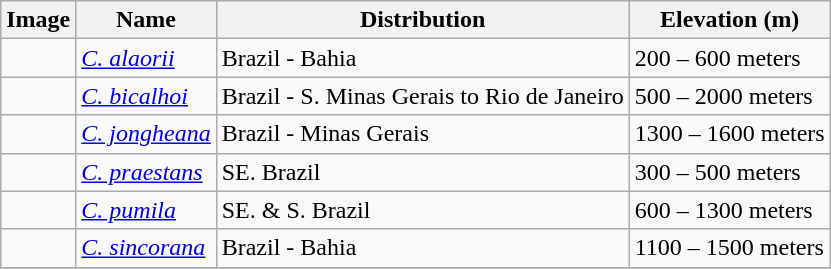<table class="wikitable collapsible">
<tr>
<th>Image</th>
<th>Name</th>
<th>Distribution</th>
<th>Elevation (m)</th>
</tr>
<tr>
<td></td>
<td><em><a href='#'>C. alaorii</a></em></td>
<td>Brazil - Bahia</td>
<td>200 – 600 meters</td>
</tr>
<tr>
<td></td>
<td><em><a href='#'>C. bicalhoi</a></em></td>
<td>Brazil - S. Minas Gerais to Rio de Janeiro</td>
<td>500 – 2000 meters</td>
</tr>
<tr>
<td></td>
<td><em><a href='#'>C. jongheana</a></em></td>
<td>Brazil - Minas Gerais</td>
<td>1300 – 1600 meters</td>
</tr>
<tr>
<td></td>
<td><em><a href='#'>C. praestans</a></em></td>
<td>SE. Brazil</td>
<td>300 – 500 meters</td>
</tr>
<tr>
<td></td>
<td><em><a href='#'>C. pumila</a></em></td>
<td>SE. & S. Brazil</td>
<td>600 – 1300 meters</td>
</tr>
<tr>
<td></td>
<td><em><a href='#'>C. sincorana</a></em></td>
<td>Brazil - Bahia</td>
<td>1100 – 1500 meters</td>
</tr>
<tr>
</tr>
</table>
